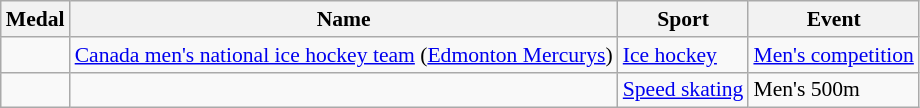<table class="wikitable sortable" style="font-size:90%">
<tr>
<th>Medal</th>
<th>Name</th>
<th>Sport</th>
<th>Event</th>
</tr>
<tr>
<td></td>
<td><a href='#'>Canada men's national ice hockey team</a> (<a href='#'>Edmonton Mercurys</a>)<br></td>
<td><a href='#'>Ice hockey</a></td>
<td><a href='#'>Men's competition</a></td>
</tr>
<tr>
<td></td>
<td></td>
<td><a href='#'>Speed skating</a></td>
<td>Men's 500m</td>
</tr>
</table>
